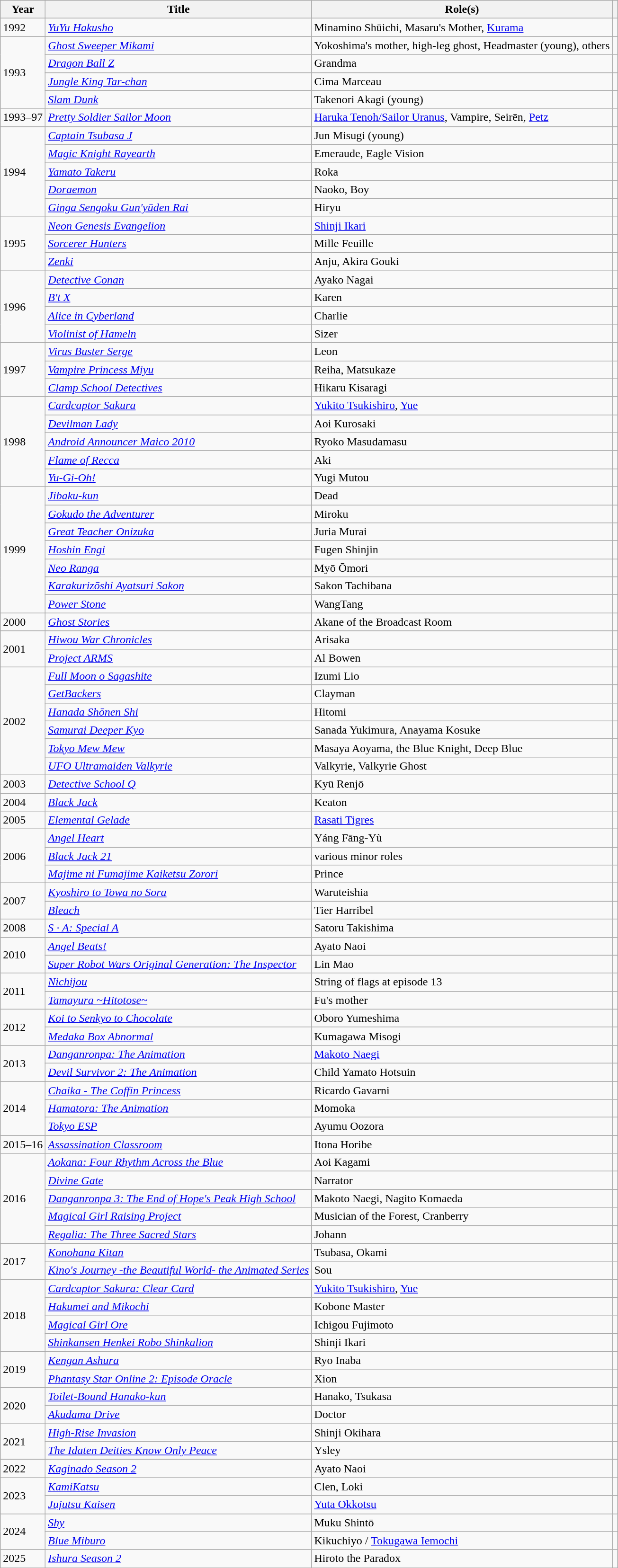<table class="wikitable sortable">
<tr>
<th>Year</th>
<th>Title</th>
<th>Role(s)</th>
<th></th>
</tr>
<tr>
<td>1992</td>
<td><em><a href='#'>YuYu Hakusho</a></em></td>
<td>Minamino Shūichi, Masaru's Mother, <a href='#'>Kurama</a></td>
<td></td>
</tr>
<tr>
<td rowspan=4>1993</td>
<td><em><a href='#'>Ghost Sweeper Mikami</a></em></td>
<td>Yokoshima's mother, high-leg ghost, Headmaster (young), others</td>
<td></td>
</tr>
<tr>
<td><em><a href='#'>Dragon Ball Z</a></em></td>
<td>Grandma</td>
<td></td>
</tr>
<tr>
<td><em><a href='#'>Jungle King Tar-chan</a></em></td>
<td>Cima Marceau</td>
<td></td>
</tr>
<tr>
<td><em><a href='#'>Slam Dunk</a></em></td>
<td>Takenori Akagi (young)</td>
<td></td>
</tr>
<tr>
<td>1993–97</td>
<td><em><a href='#'>Pretty Soldier Sailor Moon</a></em></td>
<td><a href='#'>Haruka Tenoh/Sailor Uranus</a>, Vampire, Seirēn, <a href='#'>Petz</a></td>
<td></td>
</tr>
<tr>
<td rowspan=5>1994</td>
<td><em><a href='#'>Captain Tsubasa J</a></em></td>
<td>Jun Misugi (young)</td>
<td></td>
</tr>
<tr>
<td><em><a href='#'>Magic Knight Rayearth</a></em></td>
<td>Emeraude, Eagle Vision</td>
<td></td>
</tr>
<tr>
<td><em><a href='#'>Yamato Takeru</a></em></td>
<td>Roka</td>
<td></td>
</tr>
<tr>
<td><em><a href='#'>Doraemon</a></em></td>
<td>Naoko, Boy</td>
<td></td>
</tr>
<tr>
<td><em><a href='#'>Ginga Sengoku Gun'yūden Rai</a></em></td>
<td>Hiryu</td>
<td></td>
</tr>
<tr>
<td rowspan=3>1995</td>
<td><em><a href='#'>Neon Genesis Evangelion</a></em></td>
<td><a href='#'>Shinji Ikari</a></td>
<td></td>
</tr>
<tr>
<td><em><a href='#'>Sorcerer Hunters</a></em></td>
<td>Mille Feuille</td>
<td></td>
</tr>
<tr>
<td><em><a href='#'>Zenki</a></em></td>
<td>Anju, Akira Gouki</td>
<td></td>
</tr>
<tr>
<td rowspan=4>1996</td>
<td><em><a href='#'>Detective Conan</a></em></td>
<td>Ayako Nagai</td>
<td></td>
</tr>
<tr>
<td><em><a href='#'>B't X</a></em></td>
<td>Karen</td>
<td></td>
</tr>
<tr>
<td><em><a href='#'>Alice in Cyberland</a></em></td>
<td>Charlie</td>
<td></td>
</tr>
<tr>
<td><em><a href='#'>Violinist of Hameln</a></em></td>
<td>Sizer</td>
<td></td>
</tr>
<tr>
<td rowspan=3>1997</td>
<td><em><a href='#'>Virus Buster Serge</a></em></td>
<td>Leon</td>
<td></td>
</tr>
<tr>
<td><em><a href='#'>Vampire Princess Miyu</a></em></td>
<td>Reiha, Matsukaze</td>
<td></td>
</tr>
<tr>
<td><em><a href='#'>Clamp School Detectives</a></em></td>
<td>Hikaru Kisaragi</td>
<td></td>
</tr>
<tr>
<td rowspan=5>1998</td>
<td><em><a href='#'>Cardcaptor Sakura</a></em></td>
<td><a href='#'>Yukito Tsukishiro</a>, <a href='#'>Yue</a></td>
<td></td>
</tr>
<tr>
<td><em><a href='#'>Devilman Lady</a></em></td>
<td>Aoi Kurosaki</td>
<td></td>
</tr>
<tr>
<td><em><a href='#'>Android Announcer Maico 2010</a></em></td>
<td>Ryoko Masudamasu</td>
<td></td>
</tr>
<tr>
<td><em><a href='#'>Flame of Recca</a></em></td>
<td>Aki</td>
<td></td>
</tr>
<tr>
<td><em><a href='#'>Yu-Gi-Oh!</a></em></td>
<td>Yugi Mutou</td>
<td></td>
</tr>
<tr>
<td rowspan=7>1999</td>
<td><em><a href='#'>Jibaku-kun</a></em></td>
<td>Dead</td>
<td></td>
</tr>
<tr>
<td><em><a href='#'>Gokudo the Adventurer</a></em></td>
<td>Miroku</td>
<td></td>
</tr>
<tr>
<td><em><a href='#'>Great Teacher Onizuka</a></em></td>
<td>Juria Murai</td>
<td></td>
</tr>
<tr>
<td><em><a href='#'>Hoshin Engi</a></em></td>
<td>Fugen Shinjin</td>
<td></td>
</tr>
<tr>
<td><em><a href='#'>Neo Ranga</a></em></td>
<td>Myō Ōmori</td>
<td></td>
</tr>
<tr>
<td><em><a href='#'>Karakurizōshi Ayatsuri Sakon</a></em></td>
<td>Sakon Tachibana</td>
<td></td>
</tr>
<tr>
<td><em><a href='#'>Power Stone</a></em></td>
<td>WangTang</td>
<td></td>
</tr>
<tr>
<td>2000</td>
<td><em><a href='#'>Ghost Stories</a></em></td>
<td>Akane of the Broadcast Room</td>
<td></td>
</tr>
<tr>
<td rowspan=2>2001</td>
<td><em><a href='#'>Hiwou War Chronicles</a></em></td>
<td>Arisaka</td>
<td></td>
</tr>
<tr>
<td><em><a href='#'>Project ARMS</a></em></td>
<td>Al Bowen</td>
<td></td>
</tr>
<tr>
<td rowspan=6>2002</td>
<td><em><a href='#'>Full Moon o Sagashite</a></em></td>
<td>Izumi Lio</td>
<td></td>
</tr>
<tr>
<td><em><a href='#'>GetBackers</a></em></td>
<td>Clayman</td>
<td></td>
</tr>
<tr>
<td><em><a href='#'>Hanada Shōnen Shi</a></em></td>
<td>Hitomi</td>
<td></td>
</tr>
<tr>
<td><em><a href='#'>Samurai Deeper Kyo</a></em></td>
<td>Sanada Yukimura, Anayama Kosuke</td>
<td></td>
</tr>
<tr>
<td><em><a href='#'>Tokyo Mew Mew</a></em></td>
<td>Masaya Aoyama, the Blue Knight, Deep Blue</td>
<td></td>
</tr>
<tr>
<td><em><a href='#'>UFO Ultramaiden Valkyrie</a></em></td>
<td>Valkyrie, Valkyrie Ghost</td>
<td></td>
</tr>
<tr>
<td>2003</td>
<td><em><a href='#'>Detective School Q</a></em></td>
<td>Kyū Renjō</td>
<td></td>
</tr>
<tr>
<td>2004</td>
<td><em><a href='#'>Black Jack</a></em></td>
<td>Keaton</td>
<td></td>
</tr>
<tr>
<td>2005</td>
<td><em><a href='#'>Elemental Gelade</a></em></td>
<td><a href='#'>Rasati Tigres</a></td>
<td></td>
</tr>
<tr>
<td rowspan=3>2006</td>
<td><em><a href='#'>Angel Heart</a></em></td>
<td>Yáng Fāng-Yù</td>
<td></td>
</tr>
<tr>
<td><em><a href='#'>Black Jack 21</a></em></td>
<td>various minor roles</td>
<td></td>
</tr>
<tr>
<td><em><a href='#'>Majime ni Fumajime Kaiketsu Zorori</a></em></td>
<td>Prince</td>
<td></td>
</tr>
<tr>
<td rowspan=2>2007</td>
<td><em><a href='#'>Kyoshiro to Towa no Sora</a></em></td>
<td>Waruteishia</td>
<td></td>
</tr>
<tr>
<td><em><a href='#'>Bleach</a></em></td>
<td>Tier Harribel</td>
<td></td>
</tr>
<tr>
<td>2008</td>
<td><em><a href='#'>S · A: Special A</a></em></td>
<td>Satoru Takishima</td>
<td></td>
</tr>
<tr>
<td rowspan=2>2010</td>
<td><em><a href='#'>Angel Beats!</a></em></td>
<td>Ayato Naoi</td>
<td></td>
</tr>
<tr>
<td><em><a href='#'>Super Robot Wars Original Generation: The Inspector</a></em></td>
<td>Lin Mao</td>
<td></td>
</tr>
<tr>
<td rowspan=2>2011</td>
<td><em><a href='#'>Nichijou</a></em></td>
<td>String of flags at episode 13</td>
<td></td>
</tr>
<tr>
<td><em><a href='#'>Tamayura ~Hitotose~</a></em></td>
<td>Fu's mother</td>
<td></td>
</tr>
<tr>
<td rowspan=2>2012</td>
<td><em><a href='#'>Koi to Senkyo to Chocolate</a></em></td>
<td>Oboro Yumeshima</td>
<td></td>
</tr>
<tr>
<td><em><a href='#'>Medaka Box Abnormal</a></em></td>
<td>Kumagawa Misogi</td>
<td></td>
</tr>
<tr>
<td rowspan=2>2013</td>
<td><em><a href='#'>Danganronpa: The Animation</a></em></td>
<td><a href='#'>Makoto Naegi</a></td>
<td></td>
</tr>
<tr>
<td><em><a href='#'>Devil Survivor 2: The Animation</a></em></td>
<td>Child Yamato Hotsuin</td>
<td></td>
</tr>
<tr>
<td rowspan=3>2014</td>
<td><em><a href='#'>Chaika - The Coffin Princess</a></em></td>
<td>Ricardo Gavarni</td>
<td></td>
</tr>
<tr>
<td><em><a href='#'>Hamatora: The Animation</a></em></td>
<td>Momoka</td>
<td></td>
</tr>
<tr>
<td><em><a href='#'>Tokyo ESP</a></em></td>
<td>Ayumu Oozora</td>
<td></td>
</tr>
<tr>
<td>2015–16</td>
<td><em><a href='#'>Assassination Classroom</a></em></td>
<td>Itona Horibe</td>
<td></td>
</tr>
<tr>
<td rowspan=5>2016</td>
<td><em><a href='#'>Aokana: Four Rhythm Across the Blue</a></em></td>
<td>Aoi Kagami</td>
<td></td>
</tr>
<tr>
<td><em><a href='#'>Divine Gate</a></em></td>
<td>Narrator</td>
<td></td>
</tr>
<tr>
<td><em><a href='#'>Danganronpa 3: The End of Hope's Peak High School</a></em></td>
<td>Makoto Naegi, Nagito Komaeda</td>
<td></td>
</tr>
<tr>
<td><em><a href='#'>Magical Girl Raising Project</a></em></td>
<td>Musician of the Forest, Cranberry</td>
<td></td>
</tr>
<tr>
<td><em><a href='#'>Regalia: The Three Sacred Stars</a></em></td>
<td>Johann</td>
<td></td>
</tr>
<tr>
<td rowspan=2>2017</td>
<td><em><a href='#'>Konohana Kitan</a></em></td>
<td>Tsubasa, Okami</td>
<td></td>
</tr>
<tr>
<td><em><a href='#'>Kino's Journey -the Beautiful World- the Animated Series</a></em></td>
<td>Sou</td>
<td></td>
</tr>
<tr>
<td rowspan=4>2018</td>
<td><em><a href='#'>Cardcaptor Sakura: Clear Card</a></em></td>
<td><a href='#'>Yukito Tsukishiro</a>, <a href='#'>Yue</a></td>
<td></td>
</tr>
<tr>
<td><em><a href='#'>Hakumei and Mikochi</a></em></td>
<td>Kobone Master</td>
<td></td>
</tr>
<tr>
<td><em><a href='#'>Magical Girl Ore</a></em></td>
<td>Ichigou Fujimoto</td>
<td></td>
</tr>
<tr>
<td><em><a href='#'>Shinkansen Henkei Robo Shinkalion</a></em></td>
<td>Shinji Ikari</td>
<td></td>
</tr>
<tr>
<td rowspan=2>2019</td>
<td><em><a href='#'>Kengan Ashura</a></em></td>
<td>Ryo Inaba</td>
<td></td>
</tr>
<tr>
<td><em><a href='#'>Phantasy Star Online 2: Episode Oracle</a></em></td>
<td>Xion</td>
<td></td>
</tr>
<tr>
<td rowspan=2>2020</td>
<td><em><a href='#'>Toilet-Bound Hanako-kun</a></em></td>
<td>Hanako, Tsukasa</td>
<td></td>
</tr>
<tr>
<td><em><a href='#'>Akudama Drive</a></em></td>
<td>Doctor</td>
<td></td>
</tr>
<tr>
<td rowspan=2>2021</td>
<td><em><a href='#'>High-Rise Invasion</a></em></td>
<td>Shinji Okihara</td>
<td></td>
</tr>
<tr>
<td><em><a href='#'>The Idaten Deities Know Only Peace</a></em></td>
<td>Ysley</td>
<td></td>
</tr>
<tr>
<td rowspan=1>2022</td>
<td><em><a href='#'>Kaginado Season 2</a></em></td>
<td>Ayato Naoi</td>
<td></td>
</tr>
<tr>
<td rowspan=2>2023</td>
<td><em><a href='#'>KamiKatsu</a></em></td>
<td>Clen, Loki</td>
<td></td>
</tr>
<tr>
<td><em><a href='#'>Jujutsu Kaisen</a></em></td>
<td><a href='#'>Yuta Okkotsu</a></td>
<td></td>
</tr>
<tr>
<td rowspan=2>2024</td>
<td><em><a href='#'>Shy</a></em></td>
<td>Muku Shintō</td>
<td></td>
</tr>
<tr>
<td><em><a href='#'>Blue Miburo</a></em></td>
<td>Kikuchiyo / <a href='#'>Tokugawa Iemochi</a></td>
<td></td>
</tr>
<tr>
<td>2025</td>
<td><em><a href='#'>Ishura Season 2</a></em></td>
<td>Hiroto the Paradox</td>
<td></td>
</tr>
</table>
